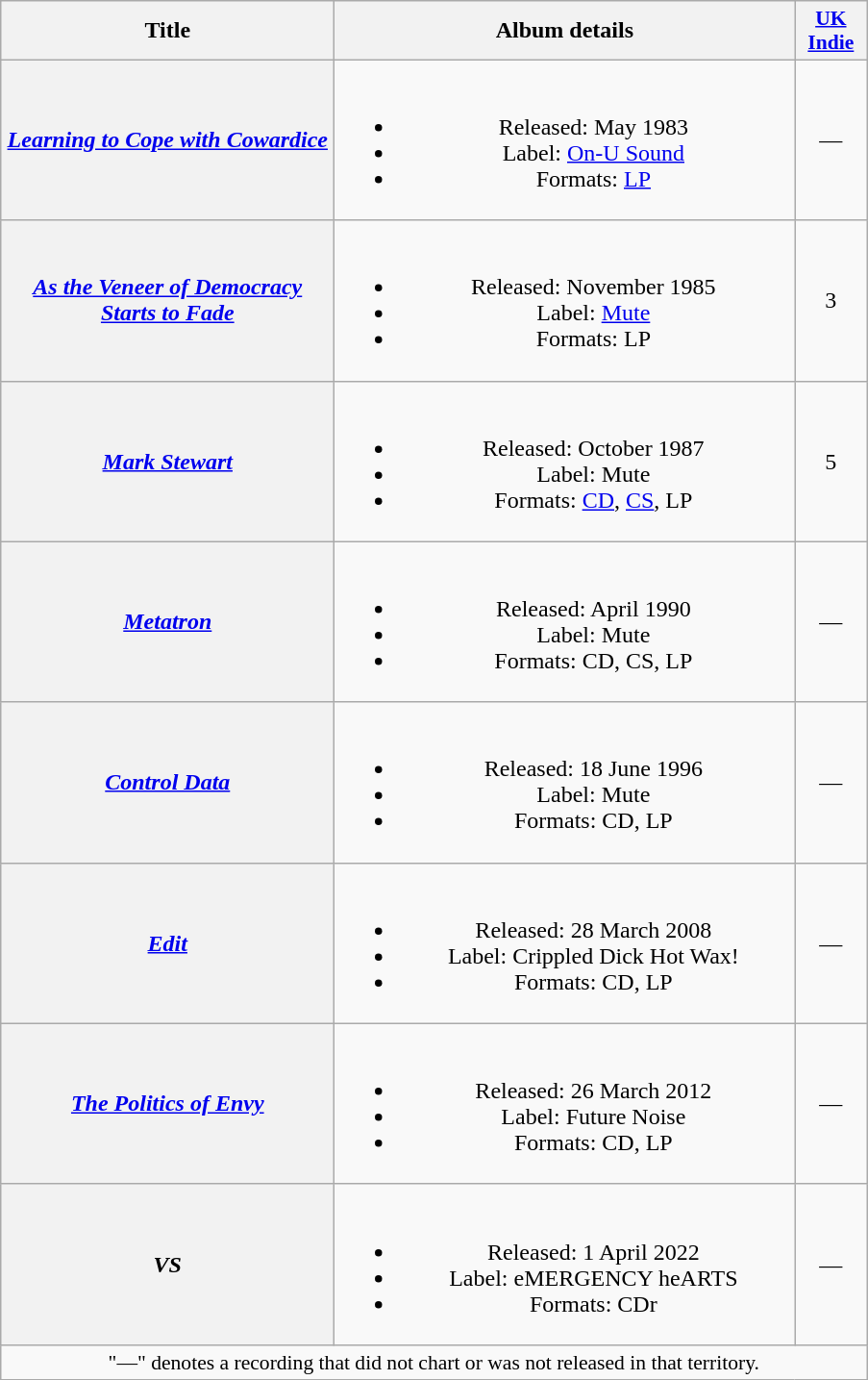<table class="wikitable plainrowheaders" style="text-align:center;">
<tr>
<th scope="col" rowspan="1" style="width:14em;">Title</th>
<th scope="col" rowspan="1" style="width:19.5em;">Album details</th>
<th scope="col" rowspan="1" style="width:3em;font-size:90%;"><a href='#'>UK Indie</a><br></th>
</tr>
<tr>
<th scope="row"><em><a href='#'>Learning to Cope with Cowardice</a></em></th>
<td><br><ul><li>Released: May 1983</li><li>Label: <a href='#'>On-U Sound</a></li><li>Formats: <a href='#'>LP</a></li></ul></td>
<td>—</td>
</tr>
<tr>
<th scope="row"><em><a href='#'>As the Veneer of Democracy Starts to Fade</a></em></th>
<td><br><ul><li>Released: November 1985</li><li>Label: <a href='#'>Mute</a></li><li>Formats: LP</li></ul></td>
<td>3</td>
</tr>
<tr>
<th scope="row"><em><a href='#'>Mark Stewart</a></em></th>
<td><br><ul><li>Released: October 1987</li><li>Label: Mute</li><li>Formats: <a href='#'>CD</a>, <a href='#'>CS</a>, LP</li></ul></td>
<td>5</td>
</tr>
<tr>
<th scope="row"><em><a href='#'>Metatron</a></em></th>
<td><br><ul><li>Released: April 1990</li><li>Label: Mute</li><li>Formats: CD, CS, LP</li></ul></td>
<td>—</td>
</tr>
<tr>
<th scope="row"><em><a href='#'>Control Data</a></em></th>
<td><br><ul><li>Released: 18 June 1996</li><li>Label: Mute</li><li>Formats: CD, LP</li></ul></td>
<td>—</td>
</tr>
<tr>
<th scope="row"><em><a href='#'>Edit</a></em></th>
<td><br><ul><li>Released: 28 March 2008</li><li>Label: Crippled Dick Hot Wax!</li><li>Formats: CD, LP</li></ul></td>
<td>—</td>
</tr>
<tr>
<th scope="row"><em><a href='#'>The Politics of Envy</a></em></th>
<td><br><ul><li>Released: 26 March 2012</li><li>Label: Future Noise</li><li>Formats: CD, LP</li></ul></td>
<td>—</td>
</tr>
<tr>
<th scope="row"><em>VS</em></th>
<td><br><ul><li>Released: 1 April 2022</li><li>Label: eMERGENCY heARTS</li><li>Formats: CDr</li></ul></td>
<td>—</td>
</tr>
<tr>
<td colspan="6" style="font-size:90%">"—" denotes a recording that did not chart or was not released in that territory.</td>
</tr>
</table>
